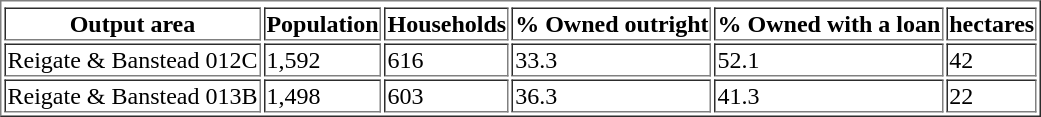<table border=yes>
<tr>
</tr>
<tr>
<th>Output area</th>
<th>Population</th>
<th>Households</th>
<th>% Owned outright</th>
<th>% Owned with a loan</th>
<th>hectares</th>
</tr>
<tr>
<td>Reigate & Banstead 012C</td>
<td>1,592</td>
<td>616</td>
<td>33.3</td>
<td>52.1</td>
<td>42</td>
</tr>
<tr>
<td>Reigate & Banstead 013B</td>
<td>1,498</td>
<td>603</td>
<td>36.3</td>
<td>41.3</td>
<td>22</td>
</tr>
</table>
